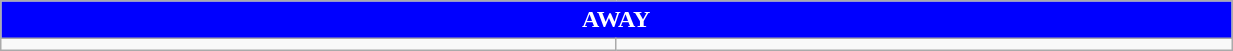<table class="wikitable collapsible collapsed" style="width:65%">
<tr>
<th colspan=6 ! style="color:white; background:blue">AWAY</th>
</tr>
<tr>
<td></td>
<td></td>
</tr>
</table>
